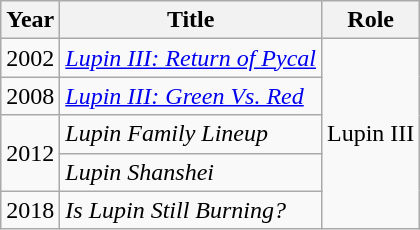<table class="wikitable">
<tr>
<th>Year</th>
<th>Title</th>
<th>Role</th>
</tr>
<tr>
<td>2002</td>
<td><em><a href='#'>Lupin III: Return of Pycal</a></em></td>
<td rowspan="5">Lupin III</td>
</tr>
<tr>
<td>2008</td>
<td><em><a href='#'>Lupin III: Green Vs. Red</a></em></td>
</tr>
<tr>
<td rowspan="2">2012</td>
<td><em>Lupin Family Lineup</em></td>
</tr>
<tr>
<td><em>Lupin Shanshei</em></td>
</tr>
<tr>
<td>2018</td>
<td><em>Is Lupin Still Burning?</em></td>
</tr>
</table>
